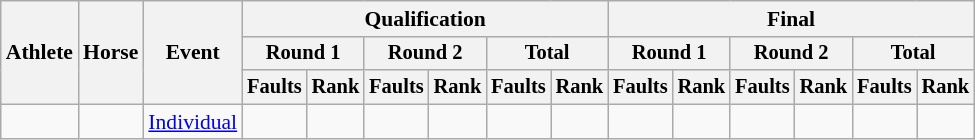<table class=wikitable style=font-size:90%>
<tr>
<th rowspan=3>Athlete</th>
<th rowspan=3>Horse</th>
<th rowspan=3>Event</th>
<th colspan=6>Qualification</th>
<th colspan=6>Final</th>
</tr>
<tr style=font-size:95%>
<th colspan=2>Round 1</th>
<th colspan=2>Round 2</th>
<th colspan=2>Total</th>
<th colspan=2>Round 1</th>
<th colspan=2>Round 2</th>
<th colspan=2>Total</th>
</tr>
<tr style=font-size:95%>
<th>Faults</th>
<th>Rank</th>
<th>Faults</th>
<th>Rank</th>
<th>Faults</th>
<th>Rank</th>
<th>Faults</th>
<th>Rank</th>
<th>Faults</th>
<th>Rank</th>
<th>Faults</th>
<th>Rank</th>
</tr>
<tr align=center>
<td align=left></td>
<td align=left></td>
<td align=left><a href='#'>Individual</a></td>
<td></td>
<td></td>
<td></td>
<td></td>
<td></td>
<td></td>
<td></td>
<td></td>
<td></td>
<td></td>
<td></td>
<td></td>
</tr>
</table>
